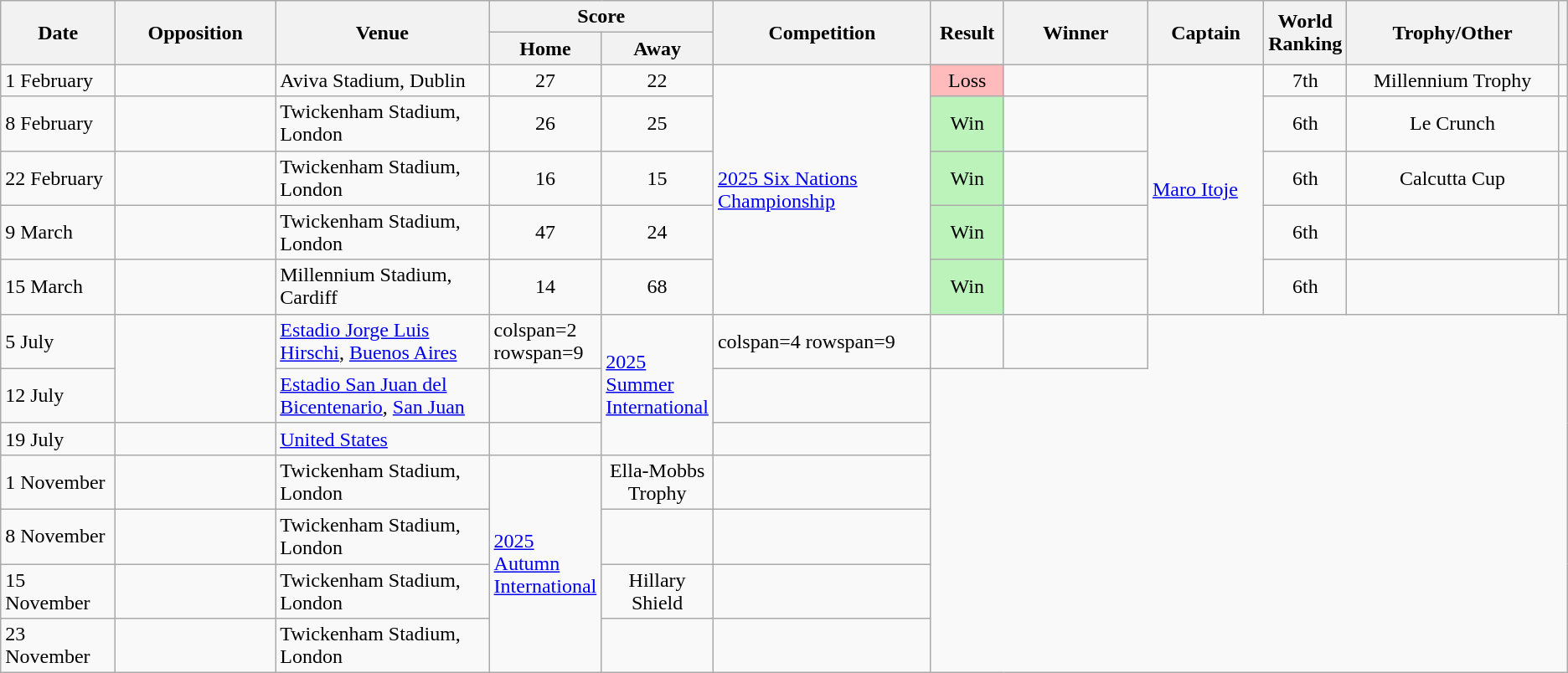<table class="wikitable">
<tr>
<th rowspan=2 width="95">Date</th>
<th rowspan=2 width="150">Opposition</th>
<th rowspan=2 width="215">Venue</th>
<th colspan=2>Score</th>
<th rowspan=2 width="215">Competition</th>
<th rowspan=2 width="55">Result</th>
<th rowspan=2 width="145">Winner</th>
<th rowspan=2 width="105">Captain</th>
<th rowspan=2 width="40">World Ranking</th>
<th rowspan=2 width="205">Trophy/Other </th>
<th rowspan=2></th>
</tr>
<tr>
<th width="35">Home</th>
<th width="35">Away</th>
</tr>
<tr>
<td>1 February</td>
<td></td>
<td>Aviva Stadium, Dublin</td>
<td align=center>27</td>
<td align=center>22</td>
<td rowspan=5><a href='#'>2025 Six Nations Championship</a></td>
<td align=center bgcolor=#FFBBBB>Loss</td>
<td></td>
<td rowspan=5><a href='#'>Maro Itoje</a></td>
<td align=center>7th</td>
<td align=center>Millennium Trophy</td>
<td align=center></td>
</tr>
<tr>
<td>8 February</td>
<td></td>
<td>Twickenham Stadium, London</td>
<td align=center>26</td>
<td align=center>25</td>
<td align=center bgcolor=#BBF3BB>Win</td>
<td></td>
<td align=center>6th</td>
<td align=center>Le Crunch</td>
<td align=center></td>
</tr>
<tr>
<td>22 February</td>
<td></td>
<td>Twickenham Stadium, London</td>
<td align=center>16</td>
<td align=center>15</td>
<td align=center bgcolor=#BBF3BB>Win</td>
<td></td>
<td align=center>6th</td>
<td align=center>Calcutta Cup</td>
<td align=center></td>
</tr>
<tr>
<td>9 March</td>
<td></td>
<td>Twickenham Stadium, London</td>
<td align=center>47</td>
<td align=center>24</td>
<td align=center bgcolor=#BBF3BB>Win</td>
<td></td>
<td align=center>6th</td>
<td></td>
<td align=center></td>
</tr>
<tr>
<td>15 March</td>
<td></td>
<td>Millennium Stadium, Cardiff</td>
<td align=center>14</td>
<td align=center>68</td>
<td align=center bgcolor=#BBF3BB>Win</td>
<td></td>
<td align=center>6th</td>
<td></td>
<td align=center></td>
</tr>
<tr>
<td>5 July</td>
<td rowspan=2></td>
<td><a href='#'>Estadio Jorge Luis Hirschi</a>, <a href='#'>Buenos Aires</a></td>
<td>colspan=2 rowspan=9 </td>
<td rowspan=3><a href='#'>2025 Summer International</a></td>
<td>colspan=4 rowspan=9 </td>
<td></td>
<td align=center></td>
</tr>
<tr>
<td>12 July</td>
<td><a href='#'>Estadio San Juan del Bicentenario</a>, <a href='#'>San Juan</a></td>
<td></td>
<td align=center></td>
</tr>
<tr>
<td>19 July</td>
<td></td>
<td><a href='#'>United States</a></td>
<td></td>
<td align=center></td>
</tr>
<tr>
<td>1 November</td>
<td></td>
<td>Twickenham Stadium, London</td>
<td rowspan=4><a href='#'>2025 Autumn International</a></td>
<td align=center>Ella-Mobbs Trophy</td>
<td align=center></td>
</tr>
<tr>
<td>8 November</td>
<td></td>
<td>Twickenham Stadium, London</td>
<td></td>
<td align=center></td>
</tr>
<tr>
<td>15 November</td>
<td></td>
<td>Twickenham Stadium, London</td>
<td align=center>Hillary Shield</td>
<td align=center></td>
</tr>
<tr>
<td>23 November</td>
<td></td>
<td>Twickenham Stadium, London</td>
<td></td>
<td align=center></td>
</tr>
</table>
